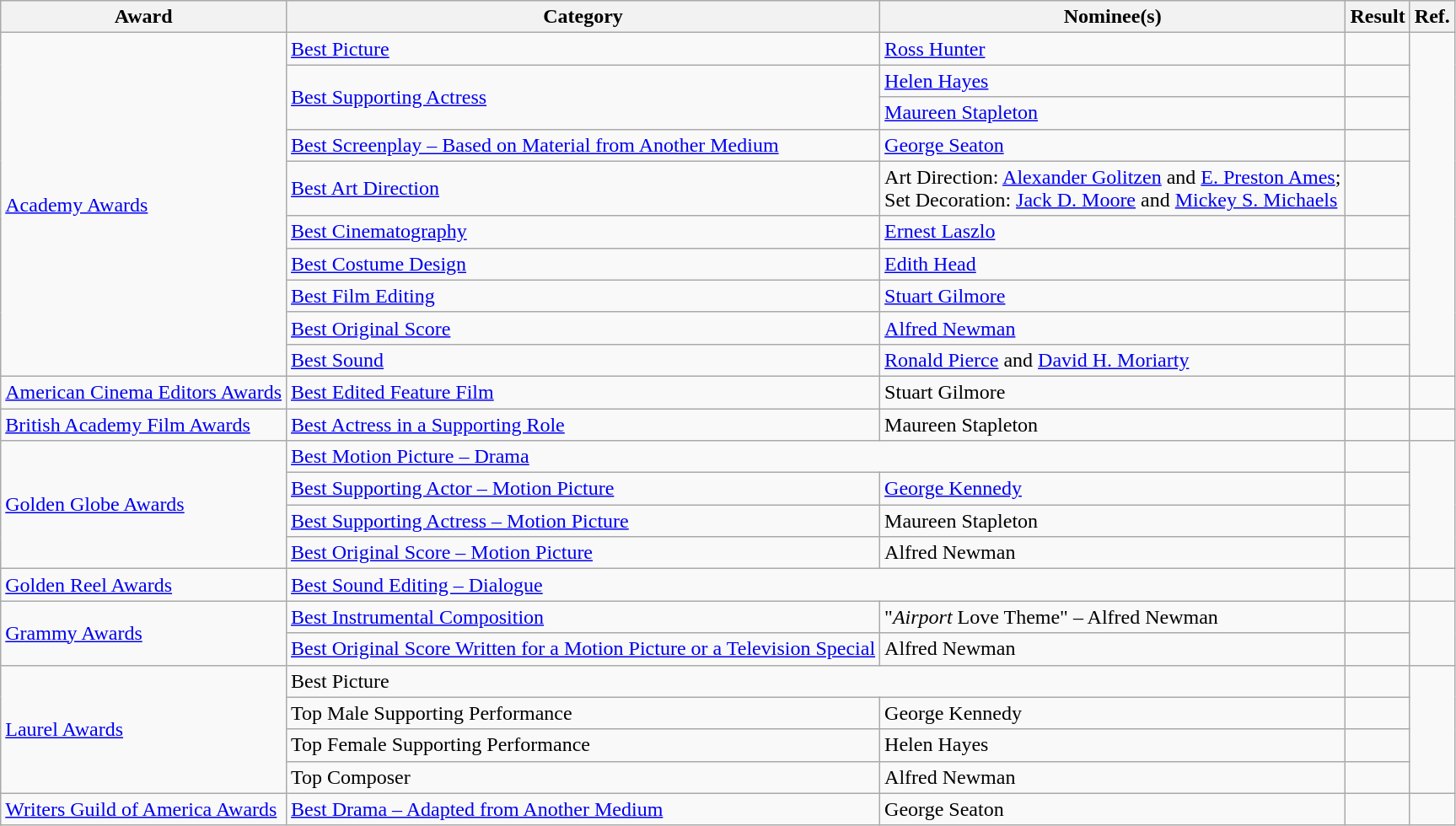<table class="wikitable plainrowheaders">
<tr>
<th>Award</th>
<th>Category</th>
<th>Nominee(s)</th>
<th>Result</th>
<th>Ref.</th>
</tr>
<tr>
<td rowspan="10"><a href='#'>Academy Awards</a></td>
<td><a href='#'>Best Picture</a></td>
<td><a href='#'>Ross Hunter</a></td>
<td></td>
<td align="center" rowspan="10"></td>
</tr>
<tr>
<td rowspan="2"><a href='#'>Best Supporting Actress</a></td>
<td><a href='#'>Helen Hayes</a></td>
<td></td>
</tr>
<tr>
<td><a href='#'>Maureen Stapleton</a></td>
<td></td>
</tr>
<tr>
<td><a href='#'>Best Screenplay – Based on Material from Another Medium</a></td>
<td><a href='#'>George Seaton</a></td>
<td></td>
</tr>
<tr>
<td><a href='#'>Best Art Direction</a></td>
<td>Art Direction: <a href='#'>Alexander Golitzen</a> and <a href='#'>E. Preston Ames</a>; <br> Set Decoration: <a href='#'>Jack D. Moore</a> and <a href='#'>Mickey S. Michaels</a></td>
<td></td>
</tr>
<tr>
<td><a href='#'>Best Cinematography</a></td>
<td><a href='#'>Ernest Laszlo</a></td>
<td></td>
</tr>
<tr>
<td><a href='#'>Best Costume Design</a></td>
<td><a href='#'>Edith Head</a></td>
<td></td>
</tr>
<tr>
<td><a href='#'>Best Film Editing</a></td>
<td><a href='#'>Stuart Gilmore</a></td>
<td></td>
</tr>
<tr>
<td><a href='#'>Best Original Score</a></td>
<td><a href='#'>Alfred Newman</a></td>
<td></td>
</tr>
<tr>
<td><a href='#'>Best Sound</a></td>
<td><a href='#'>Ronald Pierce</a> and <a href='#'>David H. Moriarty</a></td>
<td></td>
</tr>
<tr>
<td><a href='#'>American Cinema Editors Awards</a></td>
<td><a href='#'>Best Edited Feature Film</a></td>
<td>Stuart Gilmore</td>
<td></td>
<td align="center"></td>
</tr>
<tr>
<td><a href='#'>British Academy Film Awards</a></td>
<td><a href='#'>Best Actress in a Supporting Role</a></td>
<td>Maureen Stapleton</td>
<td></td>
<td align="center"></td>
</tr>
<tr>
<td rowspan="4"><a href='#'>Golden Globe Awards</a></td>
<td colspan="2"><a href='#'>Best Motion Picture – Drama</a></td>
<td></td>
<td align="center" rowspan="4"></td>
</tr>
<tr>
<td><a href='#'>Best Supporting Actor – Motion Picture</a></td>
<td><a href='#'>George Kennedy</a></td>
<td></td>
</tr>
<tr>
<td><a href='#'>Best Supporting Actress – Motion Picture</a></td>
<td>Maureen Stapleton</td>
<td></td>
</tr>
<tr>
<td><a href='#'>Best Original Score – Motion Picture</a></td>
<td>Alfred Newman</td>
<td></td>
</tr>
<tr>
<td><a href='#'>Golden Reel Awards</a></td>
<td colspan="2"><a href='#'>Best Sound Editing – Dialogue</a></td>
<td></td>
<td align="center"></td>
</tr>
<tr>
<td rowspan="2"><a href='#'>Grammy Awards</a></td>
<td><a href='#'>Best Instrumental Composition</a></td>
<td>"<em>Airport</em> Love Theme" – Alfred Newman</td>
<td></td>
<td align="center" rowspan="2"></td>
</tr>
<tr>
<td><a href='#'>Best Original Score Written for a Motion Picture or a Television Special</a></td>
<td>Alfred Newman</td>
<td></td>
</tr>
<tr>
<td rowspan="4"><a href='#'>Laurel Awards</a></td>
<td colspan="2">Best Picture</td>
<td></td>
<td align="center" rowspan="4"></td>
</tr>
<tr>
<td>Top Male Supporting Performance</td>
<td>George Kennedy</td>
<td></td>
</tr>
<tr>
<td>Top Female Supporting Performance</td>
<td>Helen Hayes</td>
<td></td>
</tr>
<tr>
<td>Top Composer</td>
<td>Alfred Newman</td>
<td></td>
</tr>
<tr>
<td><a href='#'>Writers Guild of America Awards</a></td>
<td><a href='#'>Best Drama – Adapted from Another Medium</a></td>
<td>George Seaton</td>
<td></td>
<td align="center"></td>
</tr>
</table>
